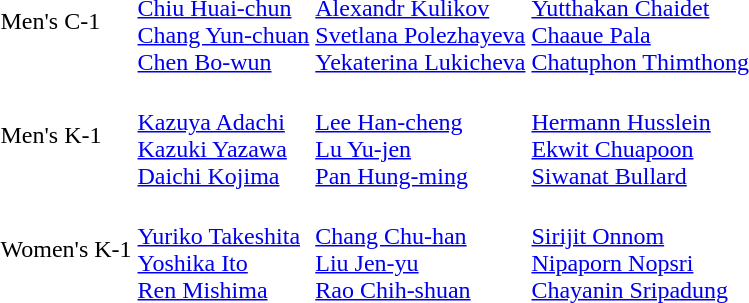<table>
<tr>
<td>Men's C-1</td>
<td><br><a href='#'>Chiu Huai-chun</a><br><a href='#'>Chang Yun-chuan</a><br><a href='#'>Chen Bo-wun</a></td>
<td><br><a href='#'>Alexandr Kulikov</a><br><a href='#'>Svetlana Polezhayeva</a><br><a href='#'>Yekaterina Lukicheva</a></td>
<td><br><a href='#'>Yutthakan Chaidet</a><br><a href='#'>Chaaue Pala</a><br><a href='#'>Chatuphon Thimthong</a></td>
</tr>
<tr>
<td>Men's K-1</td>
<td><br><a href='#'>Kazuya Adachi</a><br><a href='#'>Kazuki Yazawa</a><br><a href='#'>Daichi Kojima</a></td>
<td><br><a href='#'>Lee Han-cheng</a><br><a href='#'>Lu Yu-jen</a><br><a href='#'>Pan Hung-ming</a></td>
<td><br><a href='#'>Hermann Husslein</a><br><a href='#'>Ekwit Chuapoon</a><br><a href='#'>Siwanat Bullard</a></td>
</tr>
<tr>
<td>Women's K-1</td>
<td><br><a href='#'>Yuriko Takeshita</a><br><a href='#'>Yoshika Ito</a><br><a href='#'>Ren Mishima</a></td>
<td><br><a href='#'>Chang Chu-han</a><br><a href='#'>Liu Jen-yu</a><br><a href='#'>Rao Chih-shuan</a></td>
<td><br><a href='#'>Sirijit Onnom</a><br><a href='#'>Nipaporn Nopsri</a><br><a href='#'>Chayanin Sripadung</a></td>
</tr>
</table>
